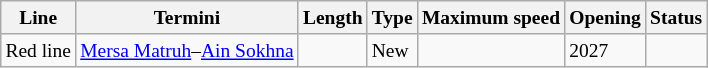<table class="wikitable static-row-numbers static-row-header-hash" style="font-size:small;">
<tr>
<th>Line</th>
<th>Termini</th>
<th data-sort-type="number">Length</th>
<th>Type</th>
<th>Maximum speed</th>
<th>Opening</th>
<th>Status</th>
</tr>
<tr>
<td>Red line</td>
<td><a href='#'>Mersa Matruh</a>–<a href='#'>Ain Sokhna</a></td>
<td></td>
<td>New</td>
<td></td>
<td>2027</td>
<td></td>
</tr>
</table>
